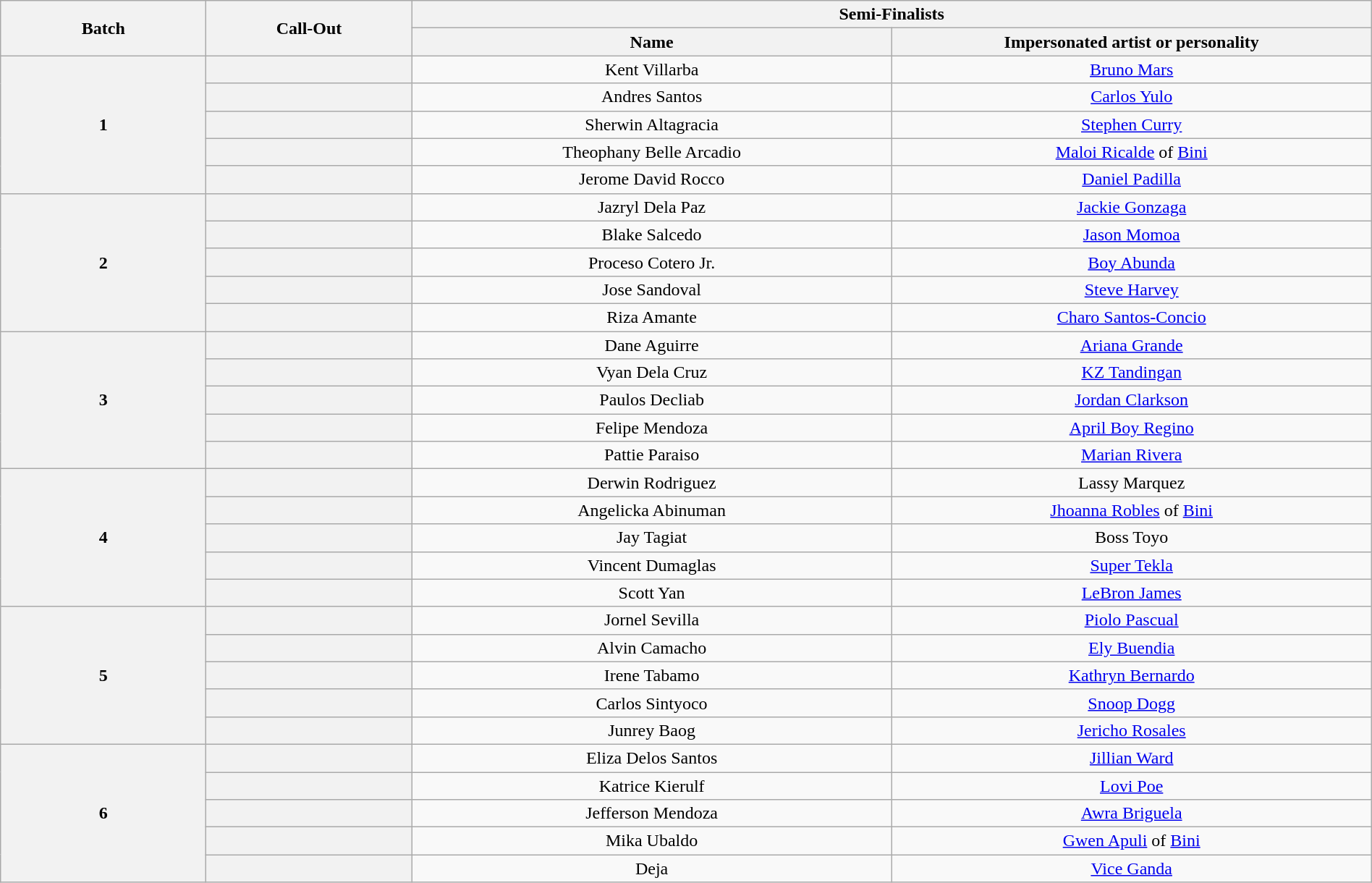<table class="wikitable collapsible collapsed" style="text-align:center;" width="100%">
<tr>
<th width="15%" rowspan="2">Batch </th>
<th width="15%" rowspan="2">Call-Out </th>
<th width="70%" colspan="2">Semi-Finalists</th>
</tr>
<tr>
<th width="35%">Name</th>
<th width="35%">Impersonated artist or personality</th>
</tr>
<tr>
<th rowspan="5">1</th>
<th></th>
<td>Kent Villarba</td>
<td><a href='#'>Bruno Mars</a></td>
</tr>
<tr>
<th></th>
<td>Andres Santos</td>
<td><a href='#'>Carlos Yulo</a></td>
</tr>
<tr>
<th></th>
<td>Sherwin Altagracia</td>
<td><a href='#'>Stephen Curry</a></td>
</tr>
<tr>
<th></th>
<td>Theophany Belle Arcadio</td>
<td><a href='#'>Maloi Ricalde</a> of <a href='#'>Bini</a></td>
</tr>
<tr>
<th></th>
<td>Jerome David Rocco</td>
<td><a href='#'>Daniel Padilla</a></td>
</tr>
<tr>
<th rowspan="5">2</th>
<th></th>
<td>Jazryl Dela Paz</td>
<td><a href='#'>Jackie Gonzaga</a></td>
</tr>
<tr>
<th></th>
<td>Blake Salcedo</td>
<td><a href='#'>Jason Momoa</a></td>
</tr>
<tr>
<th></th>
<td>Proceso Cotero Jr.</td>
<td><a href='#'>Boy Abunda</a></td>
</tr>
<tr>
<th></th>
<td>Jose Sandoval</td>
<td><a href='#'>Steve Harvey</a></td>
</tr>
<tr>
<th></th>
<td>Riza Amante</td>
<td><a href='#'>Charo Santos-Concio</a></td>
</tr>
<tr>
<th rowspan="5">3</th>
<th></th>
<td>Dane Aguirre</td>
<td><a href='#'>Ariana Grande</a></td>
</tr>
<tr>
<th></th>
<td>Vyan Dela Cruz</td>
<td><a href='#'>KZ Tandingan</a></td>
</tr>
<tr>
<th></th>
<td>Paulos Decliab</td>
<td><a href='#'>Jordan Clarkson</a></td>
</tr>
<tr>
<th></th>
<td>Felipe Mendoza</td>
<td><a href='#'>April Boy Regino</a></td>
</tr>
<tr>
<th></th>
<td>Pattie Paraiso</td>
<td><a href='#'>Marian Rivera</a></td>
</tr>
<tr>
<th rowspan="5">4</th>
<th></th>
<td>Derwin Rodriguez</td>
<td>Lassy Marquez</td>
</tr>
<tr>
<th></th>
<td>Angelicka Abinuman</td>
<td><a href='#'>Jhoanna Robles</a> of <a href='#'>Bini</a></td>
</tr>
<tr>
<th></th>
<td>Jay Tagiat</td>
<td>Boss Toyo</td>
</tr>
<tr>
<th></th>
<td>Vincent Dumaglas</td>
<td><a href='#'>Super Tekla</a></td>
</tr>
<tr>
<th></th>
<td>Scott Yan</td>
<td><a href='#'>LeBron James</a></td>
</tr>
<tr>
<th rowspan="5">5</th>
<th></th>
<td>Jornel Sevilla</td>
<td><a href='#'>Piolo Pascual</a></td>
</tr>
<tr>
<th></th>
<td>Alvin Camacho</td>
<td><a href='#'>Ely Buendia</a></td>
</tr>
<tr>
<th></th>
<td>Irene Tabamo</td>
<td><a href='#'>Kathryn Bernardo</a></td>
</tr>
<tr>
<th></th>
<td>Carlos Sintyoco</td>
<td><a href='#'>Snoop Dogg</a></td>
</tr>
<tr>
<th></th>
<td>Junrey Baog</td>
<td><a href='#'>Jericho Rosales</a></td>
</tr>
<tr>
<th rowspan="5">6</th>
<th></th>
<td>Eliza Delos Santos</td>
<td><a href='#'>Jillian Ward</a></td>
</tr>
<tr>
<th></th>
<td>Katrice Kierulf</td>
<td><a href='#'>Lovi Poe</a></td>
</tr>
<tr>
<th></th>
<td>Jefferson Mendoza</td>
<td><a href='#'>Awra Briguela</a></td>
</tr>
<tr>
<th></th>
<td>Mika Ubaldo</td>
<td><a href='#'>Gwen Apuli</a> of <a href='#'>Bini</a></td>
</tr>
<tr>
<th></th>
<td>Deja</td>
<td><a href='#'>Vice Ganda</a></td>
</tr>
</table>
